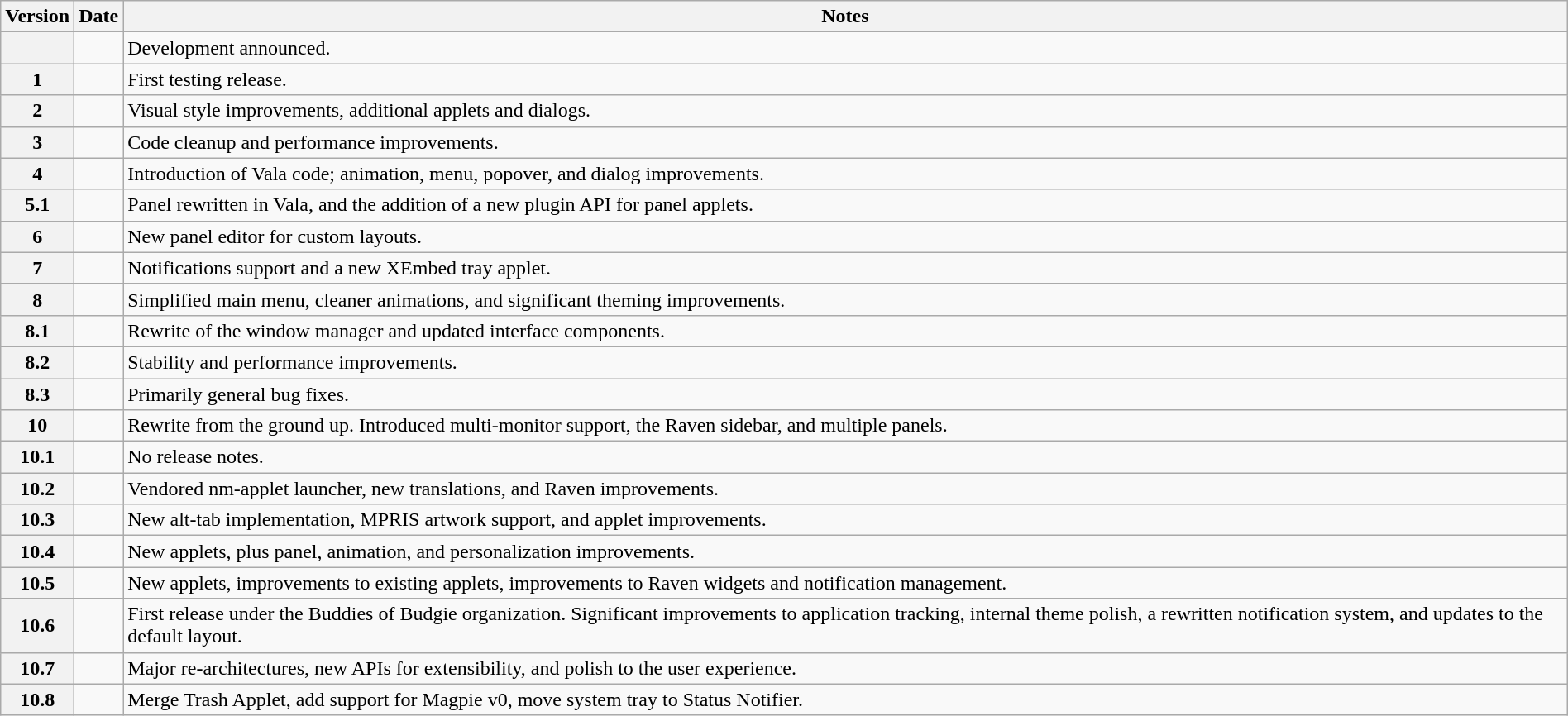<table class="wikitable mw-collapsible mw-collapsed" style="width:100%;">
<tr>
<th>Version</th>
<th>Date</th>
<th>Notes</th>
</tr>
<tr>
<th></th>
<td></td>
<td>Development announced.</td>
</tr>
<tr>
<th>1</th>
<td></td>
<td>First testing release.</td>
</tr>
<tr>
<th>2</th>
<td></td>
<td>Visual style improvements, additional applets and dialogs.</td>
</tr>
<tr>
<th>3</th>
<td></td>
<td>Code cleanup and performance improvements.</td>
</tr>
<tr>
<th>4</th>
<td></td>
<td>Introduction of Vala code; animation, menu, popover, and dialog improvements.</td>
</tr>
<tr>
<th>5.1</th>
<td></td>
<td>Panel rewritten in Vala, and the addition of a new plugin API for panel applets.</td>
</tr>
<tr>
<th>6</th>
<td></td>
<td>New panel editor for custom layouts.</td>
</tr>
<tr>
<th>7</th>
<td></td>
<td>Notifications support and a new XEmbed tray applet.</td>
</tr>
<tr>
<th>8</th>
<td></td>
<td>Simplified main menu, cleaner animations, and significant theming improvements.</td>
</tr>
<tr>
<th>8.1</th>
<td></td>
<td>Rewrite of the window manager and updated interface components.</td>
</tr>
<tr>
<th>8.2</th>
<td></td>
<td>Stability and performance improvements.</td>
</tr>
<tr>
<th>8.3</th>
<td></td>
<td>Primarily general bug fixes.</td>
</tr>
<tr>
<th>10</th>
<td></td>
<td>Rewrite from the ground up. Introduced multi-monitor support, the Raven sidebar, and multiple panels.</td>
</tr>
<tr>
<th>10.1</th>
<td></td>
<td>No release notes.</td>
</tr>
<tr>
<th>10.2</th>
<td></td>
<td>Vendored nm-applet launcher, new translations, and Raven improvements.</td>
</tr>
<tr>
<th>10.3</th>
<td></td>
<td>New alt-tab implementation, MPRIS artwork support, and applet improvements.</td>
</tr>
<tr>
<th>10.4</th>
<td></td>
<td>New applets, plus panel, animation, and personalization improvements.</td>
</tr>
<tr>
<th>10.5</th>
<td></td>
<td>New applets, improvements to existing applets, improvements to Raven widgets and notification management.</td>
</tr>
<tr>
<th>10.6</th>
<td></td>
<td>First release under the Buddies of Budgie organization. Significant improvements to application tracking, internal theme polish, a rewritten notification system, and updates to the default layout.</td>
</tr>
<tr>
<th>10.7</th>
<td></td>
<td>Major re-architectures, new APIs for extensibility, and polish to the user experience.</td>
</tr>
<tr>
<th>10.8</th>
<td></td>
<td>Merge Trash Applet, add support for Magpie v0, move system tray to Status Notifier.</td>
</tr>
</table>
